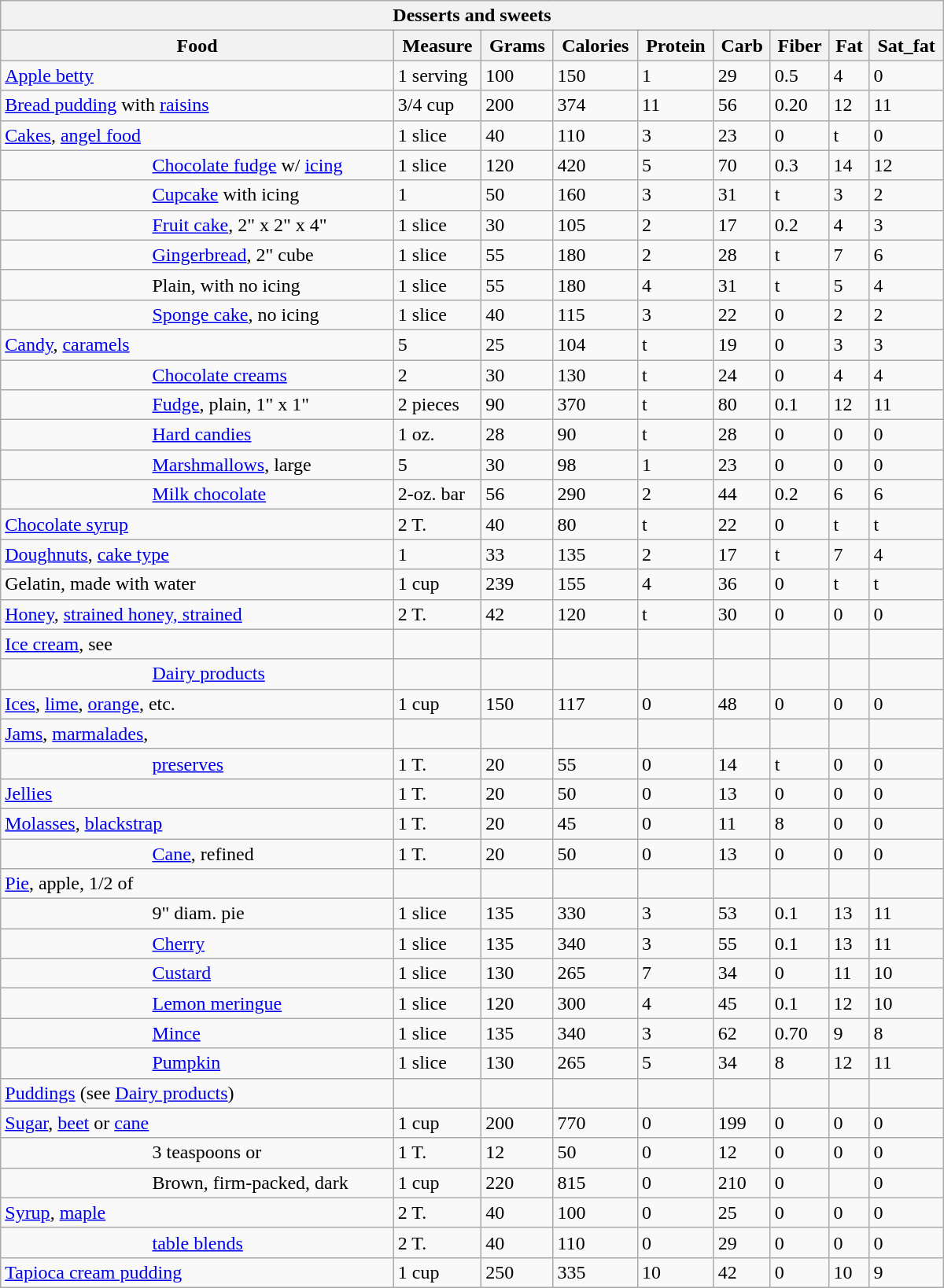<table class="wikitable collapsible collapsed" style="min-width:50em">
<tr>
<th colspan=9>Desserts and sweets</th>
</tr>
<tr>
<th>Food</th>
<th>Measure</th>
<th>Grams</th>
<th>Calories</th>
<th>Protein</th>
<th>Carb</th>
<th>Fiber</th>
<th>Fat</th>
<th>Sat_fat</th>
</tr>
<tr>
<td><a href='#'>Apple betty</a></td>
<td>1 serving</td>
<td>100</td>
<td>150</td>
<td>1</td>
<td>29</td>
<td>0.5</td>
<td>4</td>
<td>0</td>
</tr>
<tr>
<td><a href='#'>Bread pudding</a> with <a href='#'>raisins</a></td>
<td>3/4 cup</td>
<td>200</td>
<td>374</td>
<td>11</td>
<td>56</td>
<td>0.20</td>
<td>12</td>
<td>11</td>
</tr>
<tr>
<td><a href='#'>Cakes</a>, <a href='#'>angel food</a></td>
<td>1 slice</td>
<td>40</td>
<td>110</td>
<td>3</td>
<td>23</td>
<td>0</td>
<td>t</td>
<td>0</td>
</tr>
<tr>
<td style="padding-left:8em"><a href='#'>Chocolate fudge</a> w/ <a href='#'>icing</a></td>
<td>1 slice</td>
<td>120</td>
<td>420</td>
<td>5</td>
<td>70</td>
<td>0.3</td>
<td>14</td>
<td>12</td>
</tr>
<tr>
<td style="padding-left:8em"><a href='#'>Cupcake</a> with icing</td>
<td>1</td>
<td>50</td>
<td>160</td>
<td>3</td>
<td>31</td>
<td>t</td>
<td>3</td>
<td>2</td>
</tr>
<tr>
<td style="padding-left:8em"><a href='#'>Fruit cake</a>, 2" x 2" x 4"</td>
<td>1 slice</td>
<td>30</td>
<td>105</td>
<td>2</td>
<td>17</td>
<td>0.2</td>
<td>4</td>
<td>3</td>
</tr>
<tr>
<td style="padding-left:8em"><a href='#'>Gingerbread</a>, 2" cube</td>
<td>1 slice</td>
<td>55</td>
<td>180</td>
<td>2</td>
<td>28</td>
<td>t</td>
<td>7</td>
<td>6</td>
</tr>
<tr>
<td style="padding-left:8em">Plain, with no icing</td>
<td>1 slice</td>
<td>55</td>
<td>180</td>
<td>4</td>
<td>31</td>
<td>t</td>
<td>5</td>
<td>4</td>
</tr>
<tr>
<td style="padding-left:8em"><a href='#'>Sponge cake</a>, no icing</td>
<td>1 slice</td>
<td>40</td>
<td>115</td>
<td>3</td>
<td>22</td>
<td>0</td>
<td>2</td>
<td>2</td>
</tr>
<tr>
<td><a href='#'>Candy</a>, <a href='#'>caramels</a></td>
<td>5</td>
<td>25</td>
<td>104</td>
<td>t</td>
<td>19</td>
<td>0</td>
<td>3</td>
<td>3</td>
</tr>
<tr>
<td style="padding-left:8em"><a href='#'>Chocolate creams</a></td>
<td>2</td>
<td>30</td>
<td>130</td>
<td>t</td>
<td>24</td>
<td>0</td>
<td>4</td>
<td>4</td>
</tr>
<tr>
<td style="padding-left:8em"><a href='#'>Fudge</a>, plain, 1" x 1"</td>
<td>2 pieces</td>
<td>90</td>
<td>370</td>
<td>t</td>
<td>80</td>
<td>0.1</td>
<td>12</td>
<td>11</td>
</tr>
<tr>
<td style="padding-left:8em"><a href='#'>Hard candies</a></td>
<td>1 oz.</td>
<td>28</td>
<td>90</td>
<td>t</td>
<td>28</td>
<td>0</td>
<td>0</td>
<td>0</td>
</tr>
<tr>
<td style="padding-left:8em"><a href='#'>Marshmallows</a>, large</td>
<td>5</td>
<td>30</td>
<td>98</td>
<td>1</td>
<td>23</td>
<td>0</td>
<td>0</td>
<td>0</td>
</tr>
<tr>
<td style="padding-left:8em"><a href='#'>Milk chocolate</a></td>
<td>2-oz. bar</td>
<td>56</td>
<td>290</td>
<td>2</td>
<td>44</td>
<td>0.2</td>
<td>6</td>
<td>6</td>
</tr>
<tr>
<td><a href='#'>Chocolate syrup</a></td>
<td>2 T.</td>
<td>40</td>
<td>80</td>
<td>t</td>
<td>22</td>
<td>0</td>
<td>t</td>
<td>t</td>
</tr>
<tr>
<td><a href='#'>Doughnuts</a>, <a href='#'>cake type</a></td>
<td>1</td>
<td>33</td>
<td>135</td>
<td>2</td>
<td>17</td>
<td>t</td>
<td>7</td>
<td>4</td>
</tr>
<tr>
<td>Gelatin, made with water</td>
<td>1 cup</td>
<td>239</td>
<td>155</td>
<td>4</td>
<td>36</td>
<td>0</td>
<td>t</td>
<td>t</td>
</tr>
<tr>
<td><a href='#'>Honey</a>, <a href='#'>strained honey, strained</a></td>
<td>2 T.</td>
<td>42</td>
<td>120</td>
<td>t</td>
<td>30</td>
<td>0</td>
<td>0</td>
<td>0</td>
</tr>
<tr>
<td><a href='#'>Ice cream</a>, see</td>
<td></td>
<td></td>
<td></td>
<td></td>
<td></td>
<td></td>
<td></td>
<td></td>
</tr>
<tr>
<td style="padding-left:8em"><a href='#'>Dairy products</a></td>
<td></td>
<td></td>
<td></td>
<td></td>
<td></td>
<td></td>
<td></td>
<td></td>
</tr>
<tr>
<td><a href='#'>Ices</a>, <a href='#'>lime</a>, <a href='#'>orange</a>, etc.</td>
<td>1 cup</td>
<td>150</td>
<td>117</td>
<td>0</td>
<td>48</td>
<td>0</td>
<td>0</td>
<td>0</td>
</tr>
<tr>
<td><a href='#'>Jams</a>, <a href='#'>marmalades</a>,</td>
<td></td>
<td></td>
<td></td>
<td></td>
<td></td>
<td></td>
<td></td>
<td></td>
</tr>
<tr>
<td style="padding-left:8em"><a href='#'>preserves</a></td>
<td>1 T.</td>
<td>20</td>
<td>55</td>
<td>0</td>
<td>14</td>
<td>t</td>
<td>0</td>
<td>0</td>
</tr>
<tr>
<td><a href='#'>Jellies</a></td>
<td>1 T.</td>
<td>20</td>
<td>50</td>
<td>0</td>
<td>13</td>
<td>0</td>
<td>0</td>
<td>0</td>
</tr>
<tr>
<td><a href='#'>Molasses</a>, <a href='#'>blackstrap</a></td>
<td>1 T.</td>
<td>20</td>
<td>45</td>
<td>0</td>
<td>11</td>
<td>8</td>
<td>0</td>
<td>0</td>
</tr>
<tr>
<td style="padding-left:8em"><a href='#'>Cane</a>, refined</td>
<td>1 T.</td>
<td>20</td>
<td>50</td>
<td>0</td>
<td>13</td>
<td>0</td>
<td>0</td>
<td>0</td>
</tr>
<tr>
<td><a href='#'>Pie</a>, apple, 1/2 of</td>
<td></td>
<td></td>
<td></td>
<td></td>
<td></td>
<td></td>
<td></td>
<td></td>
</tr>
<tr>
<td style="padding-left:8em">9" diam. pie</td>
<td>1 slice</td>
<td>135</td>
<td>330</td>
<td>3</td>
<td>53</td>
<td>0.1</td>
<td>13</td>
<td>11</td>
</tr>
<tr>
<td style="padding-left:8em"><a href='#'>Cherry</a></td>
<td>1 slice</td>
<td>135</td>
<td>340</td>
<td>3</td>
<td>55</td>
<td>0.1</td>
<td>13</td>
<td>11</td>
</tr>
<tr>
<td style="padding-left:8em"><a href='#'>Custard</a></td>
<td>1 slice</td>
<td>130</td>
<td>265</td>
<td>7</td>
<td>34</td>
<td>0</td>
<td>11</td>
<td>10</td>
</tr>
<tr>
<td style="padding-left:8em"><a href='#'>Lemon meringue</a></td>
<td>1 slice</td>
<td>120</td>
<td>300</td>
<td>4</td>
<td>45</td>
<td>0.1</td>
<td>12</td>
<td>10</td>
</tr>
<tr>
<td style="padding-left:8em"><a href='#'>Mince</a></td>
<td>1 slice</td>
<td>135</td>
<td>340</td>
<td>3</td>
<td>62</td>
<td>0.70</td>
<td>9</td>
<td>8</td>
</tr>
<tr>
<td style="padding-left:8em"><a href='#'>Pumpkin</a></td>
<td>1 slice</td>
<td>130</td>
<td>265</td>
<td>5</td>
<td>34</td>
<td>8</td>
<td>12</td>
<td>11</td>
</tr>
<tr>
<td><a href='#'>Puddings</a> (see <a href='#'>Dairy products</a>)</td>
<td></td>
<td></td>
<td></td>
<td></td>
<td></td>
<td></td>
<td></td>
<td></td>
</tr>
<tr>
<td><a href='#'>Sugar</a>, <a href='#'>beet</a> or <a href='#'>cane</a></td>
<td>1 cup</td>
<td>200</td>
<td>770</td>
<td>0</td>
<td>199</td>
<td>0</td>
<td>0</td>
<td>0</td>
</tr>
<tr>
<td style="padding-left:8em">3 teaspoons or</td>
<td>1 T.</td>
<td>12</td>
<td>50</td>
<td>0</td>
<td>12</td>
<td>0</td>
<td>0</td>
<td>0</td>
</tr>
<tr>
<td style="padding-left:8em">Brown, firm-packed, dark</td>
<td>1 cup</td>
<td>220</td>
<td>815</td>
<td>0</td>
<td>210</td>
<td>0</td>
<td></td>
<td>0</td>
</tr>
<tr>
<td><a href='#'>Syrup</a>, <a href='#'>maple</a></td>
<td>2 T.</td>
<td>40</td>
<td>100</td>
<td>0</td>
<td>25</td>
<td>0</td>
<td>0</td>
<td>0</td>
</tr>
<tr>
<td style="padding-left:8em"><a href='#'>table blends</a></td>
<td>2 T.</td>
<td>40</td>
<td>110</td>
<td>0</td>
<td>29</td>
<td>0</td>
<td>0</td>
<td>0</td>
</tr>
<tr>
<td><a href='#'>Tapioca cream pudding</a></td>
<td>1 cup</td>
<td>250</td>
<td>335</td>
<td>10</td>
<td>42</td>
<td>0</td>
<td>10</td>
<td>9</td>
</tr>
</table>
